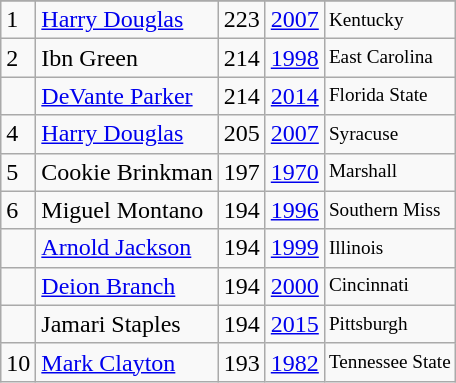<table class="wikitable">
<tr>
</tr>
<tr>
<td>1</td>
<td><a href='#'>Harry Douglas</a></td>
<td>223</td>
<td><a href='#'>2007</a></td>
<td style="font-size:80%;">Kentucky</td>
</tr>
<tr>
<td>2</td>
<td>Ibn Green</td>
<td>214</td>
<td><a href='#'>1998</a></td>
<td style="font-size:80%;">East Carolina</td>
</tr>
<tr>
<td></td>
<td><a href='#'>DeVante Parker</a></td>
<td>214</td>
<td><a href='#'>2014</a></td>
<td style="font-size:80%;">Florida State</td>
</tr>
<tr>
<td>4</td>
<td><a href='#'>Harry Douglas</a></td>
<td>205</td>
<td><a href='#'>2007</a></td>
<td style="font-size:80%;">Syracuse</td>
</tr>
<tr>
<td>5</td>
<td>Cookie Brinkman</td>
<td>197</td>
<td><a href='#'>1970</a></td>
<td style="font-size:80%;">Marshall</td>
</tr>
<tr>
<td>6</td>
<td>Miguel Montano</td>
<td>194</td>
<td><a href='#'>1996</a></td>
<td style="font-size:80%;">Southern Miss</td>
</tr>
<tr>
<td></td>
<td><a href='#'>Arnold Jackson</a></td>
<td>194</td>
<td><a href='#'>1999</a></td>
<td style="font-size:80%;">Illinois</td>
</tr>
<tr>
<td></td>
<td><a href='#'>Deion Branch</a></td>
<td>194</td>
<td><a href='#'>2000</a></td>
<td style="font-size:80%;">Cincinnati</td>
</tr>
<tr>
<td></td>
<td>Jamari Staples</td>
<td>194</td>
<td><a href='#'>2015</a></td>
<td style="font-size:80%;">Pittsburgh</td>
</tr>
<tr>
<td>10</td>
<td><a href='#'>Mark Clayton</a></td>
<td>193</td>
<td><a href='#'>1982</a></td>
<td style="font-size:80%;">Tennessee State</td>
</tr>
</table>
